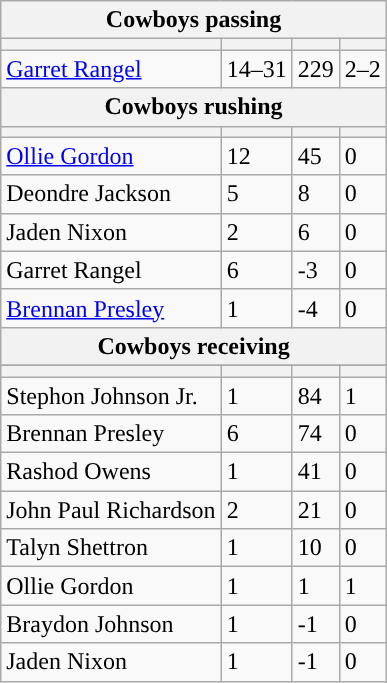<table class="wikitable plainrowheaders">
<tr>
<th colspan="6">Cowboys passing</th>
</tr>
<tr>
<th scope="col"></th>
<th scope="col"></th>
<th scope="col"></th>
<th scope="col"></th>
</tr>
<tr>
<td><a href='#'>Garret Rangel</a></td>
<td>14–31</td>
<td>229</td>
<td>2–2</td>
</tr>
<tr>
<th colspan="6">Cowboys rushing</th>
</tr>
<tr>
<th scope="col"></th>
<th scope="col"></th>
<th scope="col"></th>
<th scope="col"></th>
</tr>
<tr>
<td><a href='#'>Ollie Gordon</a></td>
<td>12</td>
<td>45</td>
<td>0</td>
</tr>
<tr>
<td>Deondre Jackson</td>
<td>5</td>
<td>8</td>
<td>0</td>
</tr>
<tr>
<td>Jaden Nixon</td>
<td>2</td>
<td>6</td>
<td>0</td>
</tr>
<tr>
<td>Garret Rangel</td>
<td>6</td>
<td>-3</td>
<td>0</td>
</tr>
<tr>
<td><a href='#'>Brennan Presley</a></td>
<td>1</td>
<td>-4</td>
<td>0</td>
</tr>
<tr>
<th colspan="6">Cowboys receiving</th>
</tr>
<tr>
</tr>
<tr>
<th scope="col"></th>
<th scope="col"></th>
<th scope="col"></th>
<th scope="col"></th>
</tr>
<tr>
<td>Stephon Johnson Jr.</td>
<td>1</td>
<td>84</td>
<td>1</td>
</tr>
<tr>
<td>Brennan Presley</td>
<td>6</td>
<td>74</td>
<td>0</td>
</tr>
<tr>
<td>Rashod Owens</td>
<td>1</td>
<td>41</td>
<td>0</td>
</tr>
<tr>
<td>John Paul Richardson</td>
<td>2</td>
<td>21</td>
<td>0</td>
</tr>
<tr>
<td>Talyn Shettron</td>
<td>1</td>
<td>10</td>
<td>0</td>
</tr>
<tr>
<td>Ollie Gordon</td>
<td>1</td>
<td>1</td>
<td>1</td>
</tr>
<tr>
<td>Braydon Johnson</td>
<td>1</td>
<td>-1</td>
<td>0</td>
</tr>
<tr>
<td>Jaden Nixon</td>
<td>1</td>
<td>-1</td>
<td>0</td>
</tr>
</table>
